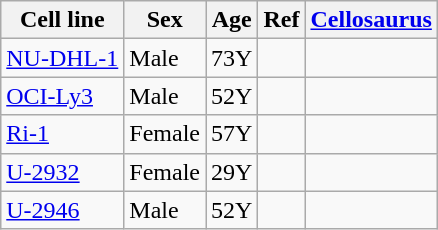<table class="wikitable sortable">
<tr>
<th>Cell line</th>
<th>Sex</th>
<th>Age</th>
<th>Ref</th>
<th><a href='#'>Cellosaurus</a></th>
</tr>
<tr>
<td><a href='#'>NU-DHL-1</a></td>
<td>Male</td>
<td>73Y</td>
<td></td>
<td></td>
</tr>
<tr>
<td><a href='#'>OCI-Ly3</a></td>
<td>Male</td>
<td>52Y</td>
<td></td>
<td></td>
</tr>
<tr>
<td><a href='#'>Ri-1</a></td>
<td>Female</td>
<td>57Y</td>
<td></td>
<td></td>
</tr>
<tr>
<td><a href='#'>U-2932</a></td>
<td>Female</td>
<td>29Y</td>
<td></td>
<td></td>
</tr>
<tr>
<td><a href='#'>U-2946</a></td>
<td>Male</td>
<td>52Y</td>
<td></td>
<td></td>
</tr>
</table>
